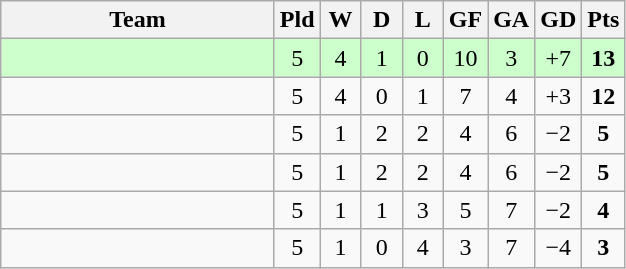<table class="wikitable" style="text-align:center;">
<tr>
<th width=175>Team</th>
<th width=20 abbr="Played">Pld</th>
<th width=20 abbr="Won">W</th>
<th width=20 abbr="Drawn">D</th>
<th width=20 abbr="Lost">L</th>
<th width=20 abbr="Goals for">GF</th>
<th width=20 abbr="Goals against">GA</th>
<th width=20 abbr="Goal difference">GD</th>
<th width=20 abbr="Points">Pts</th>
</tr>
<tr bgcolor=#ccffcc>
<td align=left></td>
<td>5</td>
<td>4</td>
<td>1</td>
<td>0</td>
<td>10</td>
<td>3</td>
<td>+7</td>
<td><strong>13</strong></td>
</tr>
<tr>
<td align=left></td>
<td>5</td>
<td>4</td>
<td>0</td>
<td>1</td>
<td>7</td>
<td>4</td>
<td>+3</td>
<td><strong>12</strong></td>
</tr>
<tr>
<td align=left></td>
<td>5</td>
<td>1</td>
<td>2</td>
<td>2</td>
<td>4</td>
<td>6</td>
<td>−2</td>
<td><strong>5</strong></td>
</tr>
<tr>
<td align=left></td>
<td>5</td>
<td>1</td>
<td>2</td>
<td>2</td>
<td>4</td>
<td>6</td>
<td>−2</td>
<td><strong>5</strong></td>
</tr>
<tr>
<td align=left></td>
<td>5</td>
<td>1</td>
<td>1</td>
<td>3</td>
<td>5</td>
<td>7</td>
<td>−2</td>
<td><strong>4</strong></td>
</tr>
<tr>
<td align=left></td>
<td>5</td>
<td>1</td>
<td>0</td>
<td>4</td>
<td>3</td>
<td>7</td>
<td>−4</td>
<td><strong>3</strong></td>
</tr>
</table>
